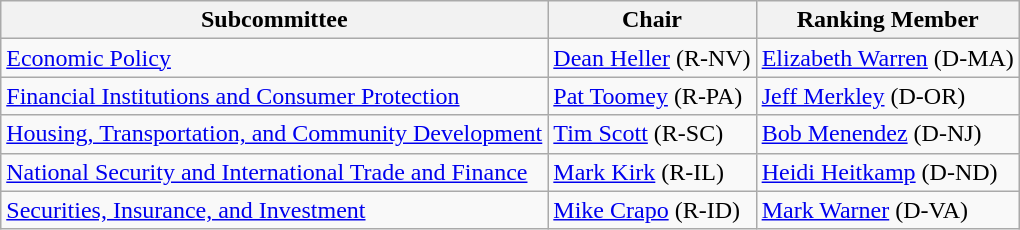<table class="wikitable">
<tr>
<th>Subcommittee</th>
<th>Chair</th>
<th>Ranking Member</th>
</tr>
<tr>
<td><a href='#'>Economic Policy</a></td>
<td><a href='#'>Dean Heller</a> (R-NV)</td>
<td><a href='#'>Elizabeth Warren</a> (D-MA)</td>
</tr>
<tr>
<td><a href='#'>Financial Institutions and Consumer Protection</a></td>
<td><a href='#'>Pat Toomey</a> (R-PA)</td>
<td><a href='#'>Jeff Merkley</a> (D-OR)</td>
</tr>
<tr>
<td><a href='#'>Housing, Transportation, and Community Development</a></td>
<td><a href='#'>Tim Scott</a> (R-SC)</td>
<td><a href='#'>Bob Menendez</a> (D-NJ)</td>
</tr>
<tr>
<td><a href='#'>National Security and International Trade and Finance</a></td>
<td><a href='#'>Mark Kirk</a> (R-IL)</td>
<td><a href='#'>Heidi Heitkamp</a> (D-ND)</td>
</tr>
<tr>
<td><a href='#'>Securities, Insurance, and Investment</a></td>
<td><a href='#'>Mike Crapo</a> (R-ID)</td>
<td><a href='#'>Mark Warner</a> (D-VA)</td>
</tr>
</table>
